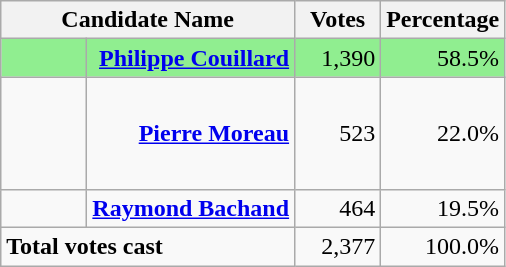<table class="wikitable">
<tr>
<th colspan = "2">Candidate Name</th>
<th width = "50">Votes</th>
<th>Percentage</th>
</tr>
<tr style="text-align:right;background:lightgreen;">
<td width="50"></td>
<td><strong><a href='#'>Philippe Couillard</a></strong></td>
<td>1,390</td>
<td>58.5%</td>
</tr>
<tr style="text-align:right;height:75px;">
<td width="50"></td>
<td><strong><a href='#'>Pierre Moreau</a></strong></td>
<td>523</td>
<td>22.0%</td>
</tr>
<tr style="text-align:right;">
<td></td>
<td><strong><a href='#'>Raymond Bachand</a></strong></td>
<td>464</td>
<td>19.5%</td>
</tr>
<tr style="text-align:right;">
<td colspan = "2" style="text-align:left;"><strong>Total votes cast</strong></td>
<td>2,377</td>
<td>100.0%</td>
</tr>
</table>
